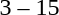<table style="text-align:center">
<tr>
<th width=200></th>
<th width=100></th>
<th width=200></th>
</tr>
<tr>
<td align=right></td>
<td>3 – 15</td>
<td align=left><strong></strong></td>
</tr>
</table>
